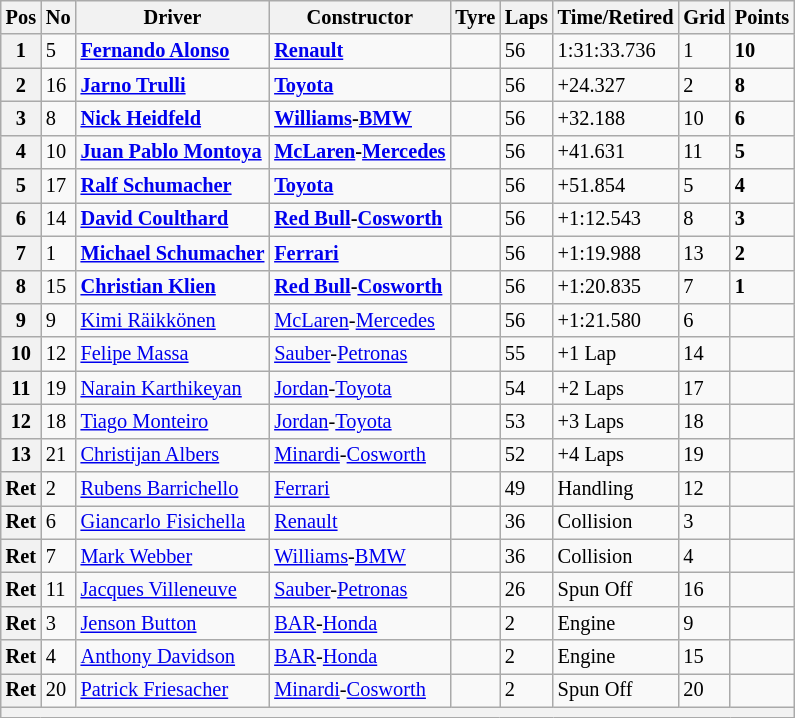<table class="wikitable" style="font-size:85%">
<tr>
<th>Pos</th>
<th>No</th>
<th>Driver</th>
<th>Constructor</th>
<th>Tyre</th>
<th>Laps</th>
<th>Time/Retired</th>
<th>Grid</th>
<th>Points</th>
</tr>
<tr>
<th>1</th>
<td>5</td>
<td> <strong><a href='#'>Fernando Alonso</a></strong></td>
<td><strong><a href='#'>Renault</a></strong></td>
<td></td>
<td>56</td>
<td>1:31:33.736</td>
<td>1</td>
<td><strong>10</strong></td>
</tr>
<tr>
<th>2</th>
<td>16</td>
<td> <strong><a href='#'>Jarno Trulli</a></strong></td>
<td><strong><a href='#'>Toyota</a></strong></td>
<td></td>
<td>56</td>
<td>+24.327</td>
<td>2</td>
<td><strong>8</strong></td>
</tr>
<tr>
<th>3</th>
<td>8</td>
<td> <strong><a href='#'>Nick Heidfeld</a></strong></td>
<td><strong><a href='#'>Williams</a>-<a href='#'>BMW</a></strong></td>
<td></td>
<td>56</td>
<td>+32.188</td>
<td>10</td>
<td><strong>6</strong></td>
</tr>
<tr>
<th>4</th>
<td>10</td>
<td> <strong><a href='#'>Juan Pablo Montoya</a></strong></td>
<td><strong><a href='#'>McLaren</a>-<a href='#'>Mercedes</a></strong></td>
<td></td>
<td>56</td>
<td>+41.631</td>
<td>11</td>
<td><strong>5</strong></td>
</tr>
<tr>
<th>5</th>
<td>17</td>
<td> <strong><a href='#'>Ralf Schumacher</a></strong></td>
<td><strong><a href='#'>Toyota</a></strong></td>
<td></td>
<td>56</td>
<td>+51.854</td>
<td>5</td>
<td><strong>4</strong></td>
</tr>
<tr>
<th>6</th>
<td>14</td>
<td> <strong><a href='#'>David Coulthard</a></strong></td>
<td><strong><a href='#'>Red Bull</a>-<a href='#'>Cosworth</a></strong></td>
<td></td>
<td>56</td>
<td>+1:12.543</td>
<td>8</td>
<td><strong>3</strong></td>
</tr>
<tr>
<th>7</th>
<td>1</td>
<td> <strong><a href='#'>Michael Schumacher</a></strong></td>
<td><strong><a href='#'>Ferrari</a></strong></td>
<td></td>
<td>56</td>
<td>+1:19.988</td>
<td>13</td>
<td><strong>2</strong></td>
</tr>
<tr>
<th>8</th>
<td>15</td>
<td> <strong><a href='#'>Christian Klien</a></strong></td>
<td><strong><a href='#'>Red Bull</a>-<a href='#'>Cosworth</a></strong></td>
<td></td>
<td>56</td>
<td>+1:20.835</td>
<td>7</td>
<td><strong>1</strong></td>
</tr>
<tr>
<th>9</th>
<td>9</td>
<td> <a href='#'>Kimi Räikkönen</a></td>
<td><a href='#'>McLaren</a>-<a href='#'>Mercedes</a></td>
<td></td>
<td>56</td>
<td>+1:21.580</td>
<td>6</td>
<td></td>
</tr>
<tr>
<th>10</th>
<td>12</td>
<td> <a href='#'>Felipe Massa</a></td>
<td><a href='#'>Sauber</a>-<a href='#'>Petronas</a></td>
<td></td>
<td>55</td>
<td>+1 Lap</td>
<td>14</td>
<td></td>
</tr>
<tr>
<th>11</th>
<td>19</td>
<td> <a href='#'>Narain Karthikeyan</a></td>
<td><a href='#'>Jordan</a>-<a href='#'>Toyota</a></td>
<td></td>
<td>54</td>
<td>+2 Laps</td>
<td>17</td>
<td></td>
</tr>
<tr>
<th>12</th>
<td>18</td>
<td> <a href='#'>Tiago Monteiro</a></td>
<td><a href='#'>Jordan</a>-<a href='#'>Toyota</a></td>
<td></td>
<td>53</td>
<td>+3 Laps</td>
<td>18</td>
<td></td>
</tr>
<tr>
<th>13</th>
<td>21</td>
<td> <a href='#'>Christijan Albers</a></td>
<td><a href='#'>Minardi</a>-<a href='#'>Cosworth</a></td>
<td></td>
<td>52</td>
<td>+4 Laps</td>
<td>19</td>
<td></td>
</tr>
<tr>
<th>Ret</th>
<td>2</td>
<td> <a href='#'>Rubens Barrichello</a></td>
<td><a href='#'>Ferrari</a></td>
<td></td>
<td>49</td>
<td>Handling</td>
<td>12</td>
<td></td>
</tr>
<tr>
<th>Ret</th>
<td>6</td>
<td> <a href='#'>Giancarlo Fisichella</a></td>
<td><a href='#'>Renault</a></td>
<td></td>
<td>36</td>
<td>Collision</td>
<td>3</td>
<td></td>
</tr>
<tr>
<th>Ret</th>
<td>7</td>
<td> <a href='#'>Mark Webber</a></td>
<td><a href='#'>Williams</a>-<a href='#'>BMW</a></td>
<td></td>
<td>36</td>
<td>Collision</td>
<td>4</td>
<td></td>
</tr>
<tr>
<th>Ret</th>
<td>11</td>
<td> <a href='#'>Jacques Villeneuve</a></td>
<td><a href='#'>Sauber</a>-<a href='#'>Petronas</a></td>
<td></td>
<td>26</td>
<td>Spun Off</td>
<td>16</td>
<td></td>
</tr>
<tr>
<th>Ret</th>
<td>3</td>
<td> <a href='#'>Jenson Button</a></td>
<td><a href='#'>BAR</a>-<a href='#'>Honda</a></td>
<td></td>
<td>2</td>
<td>Engine</td>
<td>9</td>
<td></td>
</tr>
<tr>
<th>Ret</th>
<td>4</td>
<td> <a href='#'>Anthony Davidson</a></td>
<td><a href='#'>BAR</a>-<a href='#'>Honda</a></td>
<td></td>
<td>2</td>
<td>Engine</td>
<td>15</td>
<td></td>
</tr>
<tr>
<th>Ret</th>
<td>20</td>
<td> <a href='#'>Patrick Friesacher</a></td>
<td><a href='#'>Minardi</a>-<a href='#'>Cosworth</a></td>
<td></td>
<td>2</td>
<td>Spun Off</td>
<td>20</td>
<td></td>
</tr>
<tr>
<th colspan="9"></th>
</tr>
</table>
